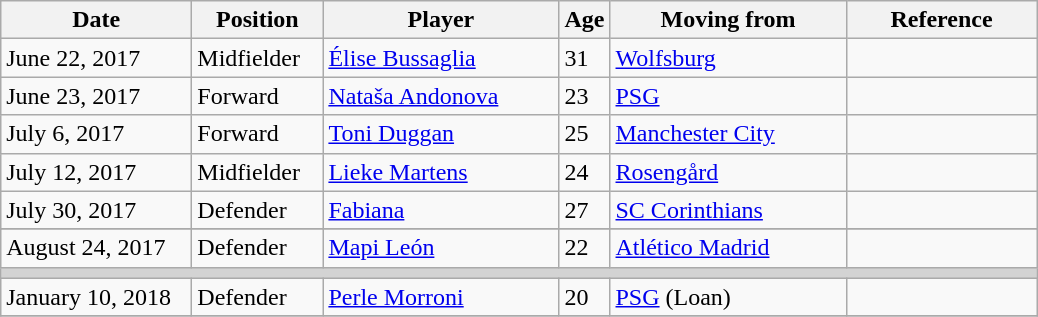<table class="wikitable">
<tr>
<th width=120px>Date</th>
<th width=80px>Position</th>
<th width=150px>Player</th>
<th width=25px>Age</th>
<th width=150px>Moving from</th>
<th width=120px>Reference</th>
</tr>
<tr>
<td>June 22, 2017</td>
<td align=left>Midfielder</td>
<td align=left> <a href='#'>Élise Bussaglia</a></td>
<td align=left>31</td>
<td align=left> <a href='#'>Wolfsburg</a></td>
<td align=left></td>
</tr>
<tr>
<td>June 23, 2017</td>
<td align=left>Forward</td>
<td align=left> <a href='#'>Nataša Andonova</a></td>
<td align=left>23</td>
<td align=left> <a href='#'>PSG</a></td>
<td align=left></td>
</tr>
<tr>
<td>July 6, 2017</td>
<td align=left>Forward</td>
<td align=left> <a href='#'>Toni Duggan</a></td>
<td align=left>25</td>
<td align=left> <a href='#'>Manchester City</a></td>
<td align=left></td>
</tr>
<tr>
<td>July 12, 2017</td>
<td>Midfielder</td>
<td> <a href='#'>Lieke Martens</a></td>
<td align=left>24</td>
<td> <a href='#'>Rosengård</a></td>
<td></td>
</tr>
<tr>
<td>July 30, 2017</td>
<td align=left>Defender</td>
<td align=left> <a href='#'>Fabiana</a></td>
<td align=left>27</td>
<td align=left> <a href='#'>SC Corinthians</a></td>
<td align=left></td>
</tr>
<tr bgcolor=lightgrey>
</tr>
<tr>
<td>August 24, 2017</td>
<td align=left>Defender</td>
<td> <a href='#'>Mapi León</a></td>
<td align=left>22</td>
<td align=left> <a href='#'>Atlético Madrid</a></td>
<td></td>
</tr>
<tr bgcolor=lightgrey>
<td colspan=6></td>
</tr>
<tr>
<td>January 10, 2018</td>
<td align=left>Defender</td>
<td> <a href='#'>Perle Morroni</a></td>
<td align=left>20</td>
<td align=left> <a href='#'>PSG</a> (Loan)</td>
<td></td>
</tr>
<tr>
</tr>
</table>
